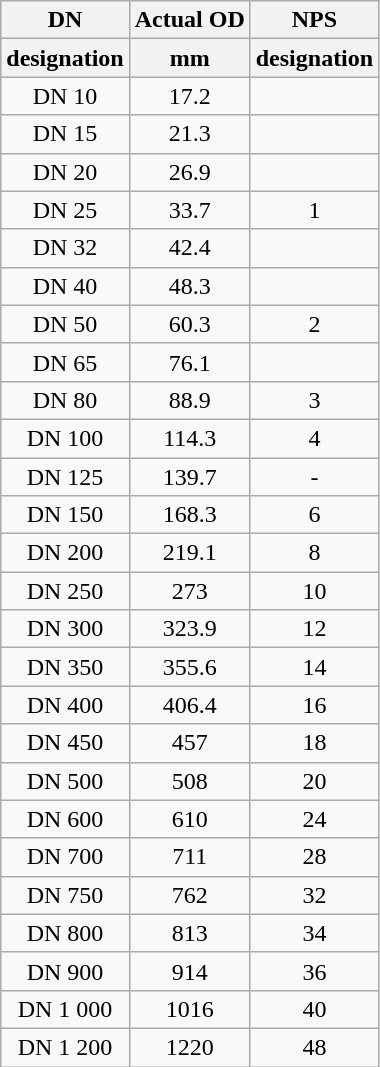<table class="wikitable" style=text-align:center;>
<tr>
<th>DN</th>
<th>Actual OD</th>
<th>NPS</th>
</tr>
<tr>
<th>designation</th>
<th>mm</th>
<th>designation</th>
</tr>
<tr>
<td>DN 10</td>
<td>17.2</td>
<td></td>
</tr>
<tr>
<td>DN 15</td>
<td>21.3</td>
<td></td>
</tr>
<tr>
<td>DN 20</td>
<td>26.9</td>
<td></td>
</tr>
<tr>
<td>DN 25</td>
<td>33.7</td>
<td>1</td>
</tr>
<tr>
<td>DN 32</td>
<td>42.4</td>
<td></td>
</tr>
<tr>
<td>DN 40</td>
<td>48.3</td>
<td></td>
</tr>
<tr>
<td>DN 50</td>
<td>60.3</td>
<td>2</td>
</tr>
<tr>
<td>DN 65</td>
<td>76.1</td>
<td></td>
</tr>
<tr>
<td>DN 80</td>
<td>88.9</td>
<td>3</td>
</tr>
<tr>
<td>DN 100</td>
<td>114.3</td>
<td>4</td>
</tr>
<tr>
<td>DN 125</td>
<td>139.7</td>
<td>-</td>
</tr>
<tr>
<td>DN 150</td>
<td>168.3</td>
<td>6</td>
</tr>
<tr>
<td>DN 200</td>
<td>219.1</td>
<td>8</td>
</tr>
<tr>
<td>DN 250</td>
<td>273</td>
<td>10</td>
</tr>
<tr>
<td>DN 300</td>
<td>323.9</td>
<td>12</td>
</tr>
<tr>
<td>DN 350</td>
<td>355.6</td>
<td>14</td>
</tr>
<tr>
<td>DN 400</td>
<td>406.4</td>
<td>16</td>
</tr>
<tr>
<td>DN 450</td>
<td>457</td>
<td>18</td>
</tr>
<tr>
<td>DN 500</td>
<td>508</td>
<td>20</td>
</tr>
<tr>
<td>DN 600</td>
<td>610</td>
<td>24</td>
</tr>
<tr>
<td>DN 700</td>
<td>711</td>
<td>28</td>
</tr>
<tr>
<td>DN 750</td>
<td>762</td>
<td>32</td>
</tr>
<tr>
<td>DN 800</td>
<td>813</td>
<td>34</td>
</tr>
<tr>
<td>DN 900</td>
<td>914</td>
<td>36</td>
</tr>
<tr>
<td>DN 1 000</td>
<td>1016</td>
<td>40</td>
</tr>
<tr>
<td>DN 1 200</td>
<td>1220</td>
<td>48</td>
</tr>
</table>
